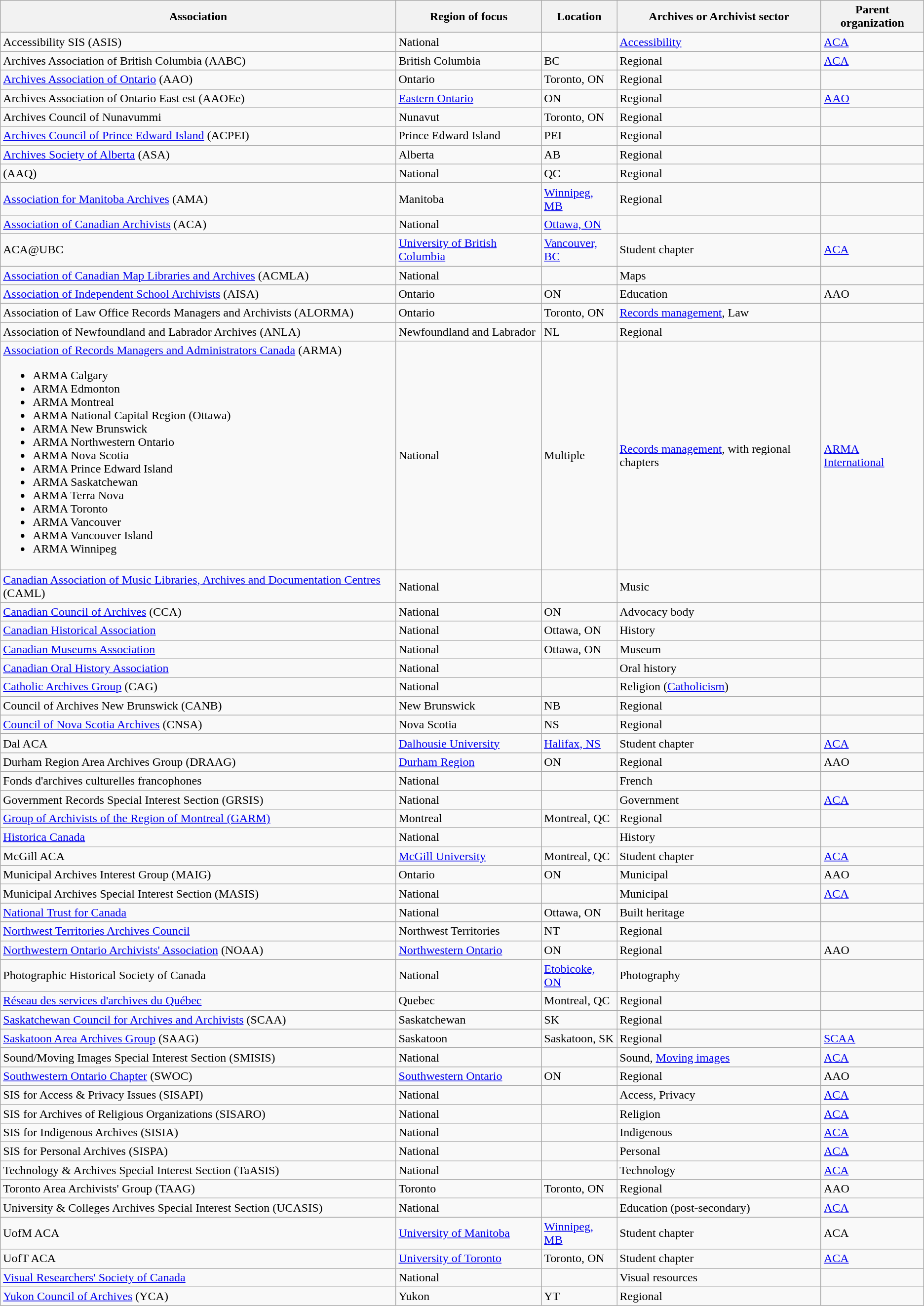<table class="wikitable sortable">
<tr>
<th>Association</th>
<th>Region of focus</th>
<th>Location</th>
<th>Archives or Archivist sector</th>
<th>Parent organization</th>
</tr>
<tr>
<td>Accessibility SIS (ASIS)</td>
<td>National</td>
<td></td>
<td><a href='#'>Accessibility</a></td>
<td><a href='#'>ACA</a></td>
</tr>
<tr>
<td>Archives Association of British Columbia (AABC)</td>
<td>British Columbia</td>
<td>BC</td>
<td>Regional</td>
<td><a href='#'>ACA</a></td>
</tr>
<tr>
<td><a href='#'>Archives Association of Ontario</a> (AAO)</td>
<td>Ontario</td>
<td>Toronto, ON</td>
<td>Regional</td>
<td></td>
</tr>
<tr>
<td>Archives Association of Ontario East est (AAOEe)</td>
<td><a href='#'>Eastern Ontario</a></td>
<td>ON</td>
<td>Regional</td>
<td><a href='#'>AAO</a></td>
</tr>
<tr>
<td>Archives Council of Nunavummi</td>
<td>Nunavut</td>
<td>Toronto, ON</td>
<td>Regional</td>
<td></td>
</tr>
<tr>
<td><a href='#'>Archives Council of Prince Edward Island</a> (ACPEI)</td>
<td>Prince Edward Island</td>
<td>PEI</td>
<td>Regional</td>
<td></td>
</tr>
<tr>
<td><a href='#'>Archives Society of Alberta</a> (ASA)</td>
<td>Alberta</td>
<td>AB</td>
<td>Regional</td>
<td></td>
</tr>
<tr>
<td> (AAQ)</td>
<td>National</td>
<td>QC</td>
<td>Regional</td>
<td></td>
</tr>
<tr>
<td><a href='#'>Association for Manitoba Archives</a> (AMA)</td>
<td>Manitoba</td>
<td><a href='#'>Winnipeg, MB</a></td>
<td>Regional</td>
<td></td>
</tr>
<tr>
<td><a href='#'>Association of Canadian Archivists</a> (ACA)</td>
<td>National</td>
<td><a href='#'>Ottawa, ON</a></td>
<td></td>
<td></td>
</tr>
<tr>
<td>ACA@UBC</td>
<td><a href='#'>University of British Columbia</a></td>
<td><a href='#'>Vancouver, BC</a></td>
<td>Student chapter</td>
<td><a href='#'>ACA</a></td>
</tr>
<tr>
<td><a href='#'>Association of Canadian Map Libraries and Archives</a> (ACMLA)</td>
<td>National</td>
<td></td>
<td>Maps</td>
<td></td>
</tr>
<tr>
<td><a href='#'>Association of Independent School Archivists</a> (AISA)</td>
<td>Ontario</td>
<td>ON</td>
<td>Education</td>
<td>AAO</td>
</tr>
<tr>
<td>Association of Law Office Records Managers and Archivists (ALORMA)</td>
<td>Ontario</td>
<td>Toronto, ON</td>
<td><a href='#'>Records management</a>, Law</td>
<td></td>
</tr>
<tr>
<td>Association of Newfoundland and Labrador Archives (ANLA)</td>
<td>Newfoundland and Labrador</td>
<td>NL</td>
<td>Regional</td>
<td></td>
</tr>
<tr>
<td><a href='#'>Association of Records Managers and Administrators Canada</a> (ARMA)<br><ul><li>ARMA Calgary</li><li>ARMA Edmonton</li><li>ARMA Montreal</li><li>ARMA National Capital Region (Ottawa)</li><li>ARMA New Brunswick</li><li>ARMA Northwestern Ontario</li><li>ARMA Nova Scotia</li><li>ARMA Prince Edward Island</li><li>ARMA Saskatchewan</li><li>ARMA Terra Nova</li><li>ARMA Toronto</li><li>ARMA Vancouver</li><li>ARMA Vancouver Island</li><li>ARMA Winnipeg</li></ul></td>
<td>National</td>
<td>Multiple</td>
<td><a href='#'>Records management</a>, with regional chapters</td>
<td><a href='#'>ARMA International</a></td>
</tr>
<tr>
<td><a href='#'>Canadian Association of Music Libraries, Archives and Documentation Centres</a> (CAML)</td>
<td>National</td>
<td></td>
<td>Music</td>
<td></td>
</tr>
<tr>
<td><a href='#'>Canadian Council of Archives</a> (CCA)</td>
<td>National</td>
<td>ON</td>
<td>Advocacy body</td>
<td></td>
</tr>
<tr>
<td><a href='#'>Canadian Historical Association</a></td>
<td>National</td>
<td>Ottawa, ON</td>
<td>History</td>
<td></td>
</tr>
<tr>
<td><a href='#'>Canadian Museums Association</a></td>
<td>National</td>
<td>Ottawa, ON</td>
<td>Museum</td>
<td></td>
</tr>
<tr>
<td><a href='#'>Canadian Oral History Association</a></td>
<td>National</td>
<td></td>
<td>Oral history</td>
<td></td>
</tr>
<tr>
<td><a href='#'>Catholic Archives Group</a> (CAG)</td>
<td>National</td>
<td></td>
<td>Religion (<a href='#'>Catholicism</a>)</td>
<td></td>
</tr>
<tr>
<td>Council of Archives New Brunswick (CANB)</td>
<td>New Brunswick</td>
<td>NB</td>
<td>Regional</td>
<td></td>
</tr>
<tr>
<td><a href='#'>Council of Nova Scotia Archives</a> (CNSA)</td>
<td>Nova Scotia</td>
<td>NS</td>
<td>Regional</td>
<td></td>
</tr>
<tr>
<td>Dal ACA</td>
<td><a href='#'>Dalhousie University</a></td>
<td><a href='#'>Halifax, NS</a></td>
<td>Student chapter</td>
<td><a href='#'>ACA</a></td>
</tr>
<tr>
<td>Durham Region Area Archives Group (DRAAG)</td>
<td><a href='#'>Durham Region</a></td>
<td>ON</td>
<td>Regional</td>
<td>AAO</td>
</tr>
<tr>
<td>Fonds d'archives culturelles francophones</td>
<td>National</td>
<td></td>
<td>French</td>
<td></td>
</tr>
<tr>
<td>Government Records Special Interest Section (GRSIS)</td>
<td>National</td>
<td></td>
<td>Government</td>
<td><a href='#'>ACA</a></td>
</tr>
<tr>
<td><a href='#'>Group of Archivists of the Region of Montreal (GARM)</a></td>
<td>Montreal</td>
<td>Montreal, QC</td>
<td>Regional</td>
<td></td>
</tr>
<tr>
<td><a href='#'>Historica Canada</a></td>
<td>National</td>
<td></td>
<td>History</td>
<td></td>
</tr>
<tr>
<td>McGill ACA</td>
<td><a href='#'>McGill University</a></td>
<td>Montreal, QC</td>
<td>Student chapter</td>
<td><a href='#'>ACA</a></td>
</tr>
<tr>
<td>Municipal Archives Interest Group (MAIG)</td>
<td>Ontario</td>
<td>ON</td>
<td>Municipal</td>
<td>AAO</td>
</tr>
<tr>
<td>Municipal Archives Special Interest Section (MASIS)</td>
<td>National</td>
<td></td>
<td>Municipal</td>
<td><a href='#'>ACA</a></td>
</tr>
<tr>
<td><a href='#'>National Trust for Canada</a></td>
<td>National</td>
<td>Ottawa, ON</td>
<td>Built heritage</td>
<td></td>
</tr>
<tr>
<td><a href='#'>Northwest Territories Archives Council</a></td>
<td>Northwest Territories</td>
<td>NT</td>
<td>Regional</td>
<td></td>
</tr>
<tr>
<td><a href='#'>Northwestern Ontario Archivists' Association</a> (NOAA)</td>
<td><a href='#'>Northwestern Ontario</a></td>
<td>ON</td>
<td>Regional</td>
<td>AAO</td>
</tr>
<tr>
<td>Photographic Historical Society of Canada</td>
<td>National</td>
<td><a href='#'>Etobicoke, ON</a></td>
<td>Photography</td>
<td></td>
</tr>
<tr>
<td><a href='#'>Réseau des services d'archives du Québec</a></td>
<td>Quebec</td>
<td>Montreal, QC</td>
<td>Regional</td>
<td></td>
</tr>
<tr>
<td><a href='#'>Saskatchewan Council for Archives and Archivists</a> (SCAA)</td>
<td>Saskatchewan</td>
<td>SK</td>
<td>Regional</td>
<td></td>
</tr>
<tr>
<td><a href='#'>Saskatoon Area Archives Group</a> (SAAG)</td>
<td>Saskatoon</td>
<td>Saskatoon, SK</td>
<td>Regional</td>
<td><a href='#'>SCAA</a></td>
</tr>
<tr>
<td>Sound/Moving Images Special Interest Section (SMISIS)</td>
<td>National</td>
<td></td>
<td>Sound, <a href='#'>Moving images</a></td>
<td><a href='#'>ACA</a></td>
</tr>
<tr>
<td><a href='#'>Southwestern Ontario Chapter</a> (SWOC)</td>
<td><a href='#'>Southwestern Ontario</a></td>
<td>ON</td>
<td>Regional</td>
<td>AAO</td>
</tr>
<tr>
<td>SIS for Access & Privacy Issues (SISAPI)</td>
<td>National</td>
<td></td>
<td>Access, Privacy</td>
<td><a href='#'>ACA</a></td>
</tr>
<tr>
<td>SIS for Archives of Religious Organizations (SISARO)</td>
<td>National</td>
<td></td>
<td>Religion</td>
<td><a href='#'>ACA</a></td>
</tr>
<tr>
<td>SIS for Indigenous Archives (SISIA)</td>
<td>National</td>
<td></td>
<td>Indigenous</td>
<td><a href='#'>ACA</a></td>
</tr>
<tr>
<td>SIS for Personal Archives (SISPA)</td>
<td>National</td>
<td></td>
<td>Personal</td>
<td><a href='#'>ACA</a></td>
</tr>
<tr>
<td>Technology & Archives Special Interest Section (TaASIS)</td>
<td>National</td>
<td></td>
<td>Technology</td>
<td><a href='#'>ACA</a></td>
</tr>
<tr>
<td>Toronto Area Archivists' Group (TAAG)</td>
<td>Toronto</td>
<td>Toronto, ON</td>
<td>Regional</td>
<td>AAO</td>
</tr>
<tr>
<td>University & Colleges Archives Special Interest Section (UCASIS)</td>
<td>National</td>
<td></td>
<td>Education (post-secondary)</td>
<td><a href='#'>ACA</a></td>
</tr>
<tr>
<td>UofM ACA</td>
<td><a href='#'>University of Manitoba</a></td>
<td><a href='#'>Winnipeg, MB</a></td>
<td>Student chapter</td>
<td>ACA</td>
</tr>
<tr>
<td>UofT ACA</td>
<td><a href='#'>University of Toronto</a></td>
<td>Toronto, ON</td>
<td>Student chapter</td>
<td><a href='#'>ACA</a></td>
</tr>
<tr>
<td><a href='#'>Visual Researchers' Society of Canada</a></td>
<td>National</td>
<td></td>
<td>Visual resources</td>
<td></td>
</tr>
<tr>
<td><a href='#'>Yukon Council of Archives</a> (YCA)</td>
<td>Yukon</td>
<td>YT</td>
<td>Regional</td>
<td></td>
</tr>
</table>
